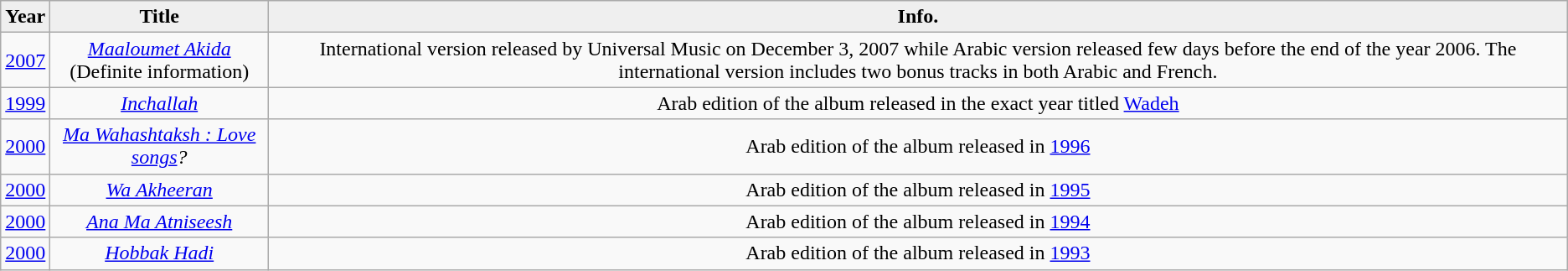<table class="wikitable">
<tr>
<th style="background:#efefef;">Year</th>
<th style="background:#efefef;">Title</th>
<th style="background:#efefef;">Info.</th>
</tr>
<tr>
<td><a href='#'>2007</a></td>
<td style="text-align:center;"><em><a href='#'>Maaloumet Akida</a></em><br>(Definite information)</td>
<td style="text-align:center;">International version released by Universal Music on December 3, 2007 while Arabic version released few days before the end of the year 2006. The international version includes two bonus tracks in both Arabic and French.</td>
</tr>
<tr>
<td><a href='#'>1999</a></td>
<td style="text-align:center;"><em><a href='#'>Inchallah</a></em></td>
<td style="text-align:center;">Arab edition of the album released in the exact year titled <a href='#'>Wadeh</a></td>
</tr>
<tr>
<td><a href='#'>2000</a></td>
<td style="text-align:center;"><em><a href='#'>Ma Wahashtaksh : Love songs</a>?</em></td>
<td style="text-align:center;">Arab edition of the album released in <a href='#'>1996</a></td>
</tr>
<tr>
<td><a href='#'>2000</a></td>
<td style="text-align:center;"><em><a href='#'>Wa Akheeran</a></em></td>
<td style="text-align:center;">Arab edition of the album released in <a href='#'>1995</a></td>
</tr>
<tr>
<td><a href='#'>2000</a></td>
<td style="text-align:center;"><em><a href='#'>Ana Ma Atniseesh</a></em></td>
<td style="text-align:center;">Arab edition of the album released in <a href='#'>1994</a></td>
</tr>
<tr>
<td><a href='#'>2000</a></td>
<td style="text-align:center;"><em><a href='#'>Hobbak Hadi</a></em></td>
<td style="text-align:center;">Arab edition of the album released in <a href='#'>1993</a></td>
</tr>
</table>
